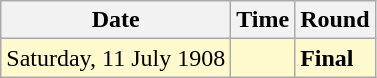<table class="wikitable">
<tr>
<th>Date</th>
<th>Time</th>
<th>Round</th>
</tr>
<tr style=background:lemonchiffon>
<td>Saturday, 11 July 1908</td>
<td></td>
<td><strong>Final</strong></td>
</tr>
</table>
